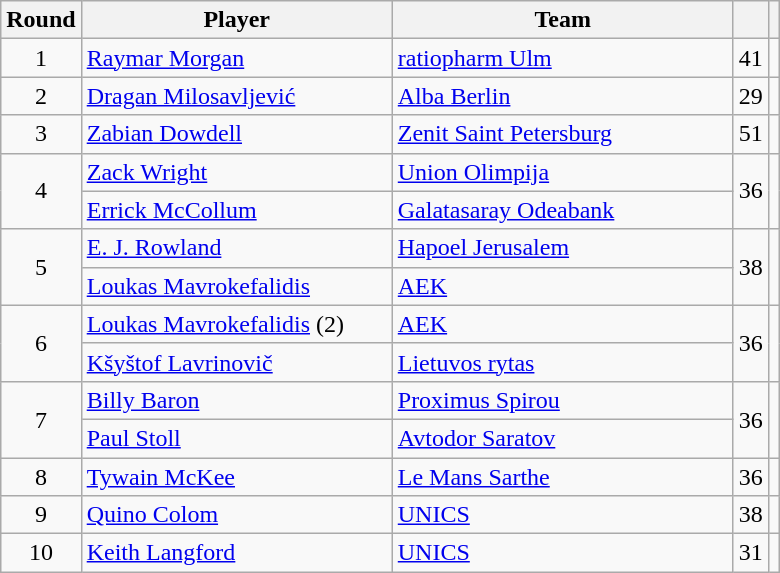<table class="wikitable sortable" style="text-align: center;">
<tr>
<th>Round</th>
<th style="width:200px;">Player</th>
<th style="width:220px;">Team</th>
<th><a href='#'></a></th>
<th></th>
</tr>
<tr>
<td>1</td>
<td align="left"> <a href='#'>Raymar Morgan</a></td>
<td align="left"> <a href='#'>ratiopharm Ulm</a></td>
<td>41</td>
<td></td>
</tr>
<tr>
<td>2</td>
<td align="left"> <a href='#'>Dragan Milosavljević</a></td>
<td align="left"> <a href='#'>Alba Berlin</a></td>
<td>29</td>
<td></td>
</tr>
<tr>
<td>3</td>
<td align="left"> <a href='#'>Zabian Dowdell</a></td>
<td align="left"> <a href='#'>Zenit Saint Petersburg</a></td>
<td>51</td>
<td></td>
</tr>
<tr>
<td rowspan=2>4</td>
<td align="left"> <a href='#'>Zack Wright</a></td>
<td align="left"> <a href='#'>Union Olimpija</a></td>
<td rowspan=2>36</td>
<td rowspan=2></td>
</tr>
<tr>
<td align="left"> <a href='#'>Errick McCollum</a></td>
<td align="left"> <a href='#'>Galatasaray Odeabank</a></td>
</tr>
<tr>
<td rowspan=2>5</td>
<td align="left"> <a href='#'>E. J. Rowland</a></td>
<td align="left"> <a href='#'>Hapoel Jerusalem</a></td>
<td rowspan=2>38</td>
<td rowspan=2></td>
</tr>
<tr>
<td align="left"> <a href='#'>Loukas Mavrokefalidis</a></td>
<td align="left"> <a href='#'>AEK</a></td>
</tr>
<tr>
<td rowspan=2>6</td>
<td align="left"> <a href='#'>Loukas Mavrokefalidis</a> (2)</td>
<td align="left"> <a href='#'>AEK</a></td>
<td rowspan=2>36</td>
<td rowspan=2></td>
</tr>
<tr>
<td align="left"> <a href='#'>Kšyštof Lavrinovič</a></td>
<td align="left"> <a href='#'>Lietuvos rytas</a></td>
</tr>
<tr>
<td rowspan=2>7</td>
<td align="left"> <a href='#'>Billy Baron</a></td>
<td align="left"> <a href='#'>Proximus Spirou</a></td>
<td rowspan=2>36</td>
<td rowspan=2></td>
</tr>
<tr>
<td align="left"> <a href='#'>Paul Stoll</a></td>
<td align="left"> <a href='#'>Avtodor Saratov</a></td>
</tr>
<tr>
<td>8</td>
<td align="left"> <a href='#'>Tywain McKee</a></td>
<td align="left"> <a href='#'>Le Mans Sarthe</a></td>
<td>36</td>
<td></td>
</tr>
<tr>
<td>9</td>
<td align="left"> <a href='#'>Quino Colom</a></td>
<td align="left"> <a href='#'>UNICS</a></td>
<td>38</td>
<td></td>
</tr>
<tr>
<td>10</td>
<td align="left"> <a href='#'>Keith Langford</a></td>
<td align="left"> <a href='#'>UNICS</a></td>
<td>31</td>
<td></td>
</tr>
</table>
